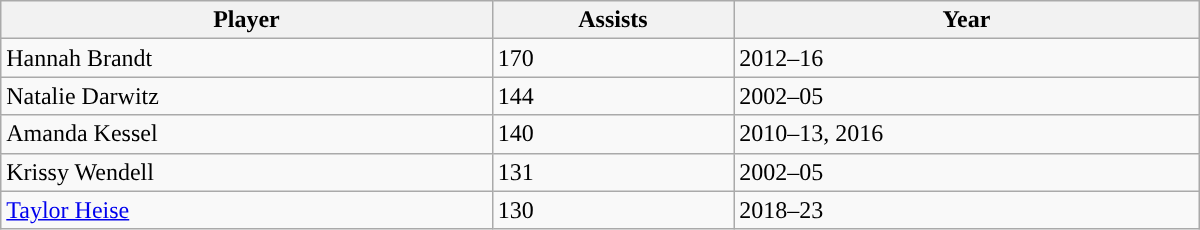<table class="wikitable" style="width: 50em">
<tr>
<th>Player</th>
<th>Assists</th>
<th>Year</th>
</tr>
<tr>
<td>Hannah Brandt</td>
<td>170</td>
<td>2012–16</td>
</tr>
<tr>
<td>Natalie Darwitz</td>
<td>144</td>
<td>2002–05</td>
</tr>
<tr>
<td>Amanda Kessel</td>
<td>140</td>
<td>2010–13, 2016</td>
</tr>
<tr>
<td>Krissy Wendell</td>
<td>131</td>
<td>2002–05</td>
</tr>
<tr>
<td><a href='#'>Taylor Heise</a></td>
<td>130</td>
<td>2018–23</td>
</tr>
</table>
